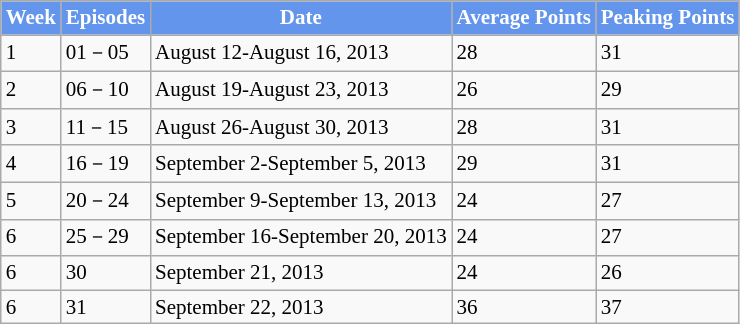<table class="wikitable" style="font-size:14px;">
<tr style="background:cornflowerblue; color:white" align="center">
<td><strong>Week</strong></td>
<td><strong>Episodes</strong></td>
<td><strong>Date</strong></td>
<td><strong>Average Points</strong></td>
<td><strong>Peaking Points</strong></td>
</tr>
<tr>
<td>1</td>
<td>01－05</td>
<td>August 12-August 16, 2013</td>
<td>28</td>
<td>31</td>
</tr>
<tr>
<td>2</td>
<td>06－10</td>
<td>August 19-August 23, 2013</td>
<td>26</td>
<td>29</td>
</tr>
<tr>
<td>3</td>
<td>11－15</td>
<td>August 26-August 30, 2013</td>
<td>28</td>
<td>31</td>
</tr>
<tr>
<td>4</td>
<td>16－19</td>
<td>September 2-September 5, 2013</td>
<td>29</td>
<td>31</td>
</tr>
<tr>
<td>5</td>
<td>20－24</td>
<td>September 9-September 13, 2013</td>
<td>24</td>
<td>27</td>
</tr>
<tr>
<td>6</td>
<td>25－29</td>
<td>September 16-September 20, 2013</td>
<td>24</td>
<td>27</td>
</tr>
<tr>
<td>6</td>
<td>30</td>
<td>September 21, 2013</td>
<td>24</td>
<td>26</td>
</tr>
<tr>
<td>6</td>
<td>31</td>
<td>September 22, 2013</td>
<td>36</td>
<td>37</td>
</tr>
</table>
